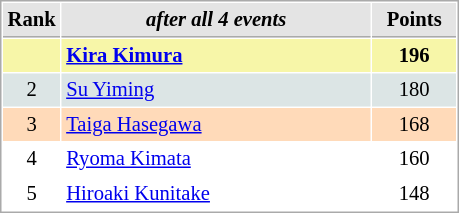<table cellspacing="1" cellpadding="3" style="border:1px solid #AAAAAA;font-size:86%">
<tr style="background-color: #E4E4E4;">
<th style="border-bottom:1px solid #AAAAAA; width: 10px;">Rank</th>
<th style="border-bottom:1px solid #AAAAAA; width: 200px;"><em>after all 4 events</em></th>
<th style="border-bottom:1px solid #AAAAAA; width: 50px;">Points</th>
</tr>
<tr style="background:#f7f6a8;">
<td align=center></td>
<td><strong> <a href='#'>Kira Kimura</a></strong></td>
<td align=center><strong>196</strong></td>
</tr>
<tr style="background:#dce5e5;">
<td align=center>2</td>
<td> <a href='#'>Su Yiming</a></td>
<td align=center>180</td>
</tr>
<tr style="background:#ffdab9;">
<td align=center>3</td>
<td> <a href='#'>Taiga Hasegawa</a></td>
<td align=center>168</td>
</tr>
<tr>
<td align=center>4</td>
<td> <a href='#'>Ryoma Kimata</a></td>
<td align=center>160</td>
</tr>
<tr>
<td align=center>5</td>
<td> <a href='#'>Hiroaki Kunitake</a></td>
<td align=center>148</td>
</tr>
</table>
